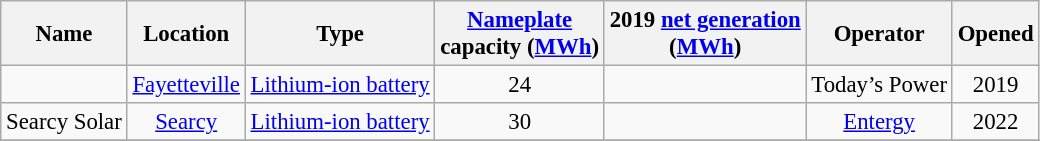<table class="wikitable sortable" style="font-size:95%; text-align:center;">
<tr>
<th>Name</th>
<th>Location</th>
<th>Type</th>
<th><a href='#'>Nameplate</a><br>capacity (<a href='#'>MWh</a>)</th>
<th data-sort-type="number">2019 <a href='#'>net generation</a><br> (<a href='#'>MWh</a>)</th>
<th>Operator</th>
<th>Opened</th>
</tr>
<tr>
<td></td>
<td><a href='#'>Fayetteville</a></td>
<td><a href='#'>Lithium-ion battery</a></td>
<td>24</td>
<td></td>
<td>Today’s Power</td>
<td>2019</td>
</tr>
<tr>
<td>Searcy Solar</td>
<td><a href='#'>Searcy</a></td>
<td><a href='#'>Lithium-ion battery</a></td>
<td>30</td>
<td></td>
<td><a href='#'>Entergy</a></td>
<td>2022</td>
</tr>
<tr>
</tr>
</table>
